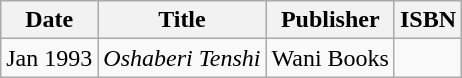<table class="wikitable">
<tr>
<th>Date</th>
<th>Title</th>
<th>Publisher</th>
<th>ISBN</th>
</tr>
<tr>
<td>Jan 1993</td>
<td><em>Oshaberi Tenshi</em></td>
<td>Wani Books</td>
<td></td>
</tr>
</table>
